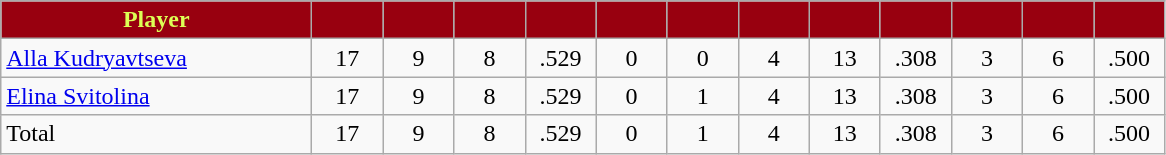<table class="wikitable" style="text-align:center">
<tr>
<th style="background:#98000F; color:#DDFF55" width="200px">Player</th>
<th style="background:#98000F; color:#DDFF55" width="40px"></th>
<th style="background:#98000F; color:#DDFF55" width="40px"></th>
<th style="background:#98000F; color:#DDFF55" width="40px"></th>
<th style="background:#98000F; color:#DDFF55" width="40px"></th>
<th style="background:#98000F; color:#DDFF55" width="40px"></th>
<th style="background:#98000F; color:#DDFF55" width="40px"></th>
<th style="background:#98000F; color:#DDFF55" width="40px"></th>
<th style="background:#98000F; color:#DDFF55" width="40px"></th>
<th style="background:#98000F; color:#DDFF55" width="40px"></th>
<th style="background:#98000F; color:#DDFF55" width="40px"></th>
<th style="background:#98000F; color:#DDFF55" width="40px"></th>
<th style="background:#98000F; color:#DDFF55" width="40px"></th>
</tr>
<tr>
<td style="text-align:left"><a href='#'>Alla Kudryavtseva</a></td>
<td>17</td>
<td>9</td>
<td>8</td>
<td>.529</td>
<td>0</td>
<td>0</td>
<td>4</td>
<td>13</td>
<td>.308</td>
<td>3</td>
<td>6</td>
<td>.500</td>
</tr>
<tr>
<td style="text-align:left"><a href='#'>Elina Svitolina</a></td>
<td>17</td>
<td>9</td>
<td>8</td>
<td>.529</td>
<td>0</td>
<td>1</td>
<td>4</td>
<td>13</td>
<td>.308</td>
<td>3</td>
<td>6</td>
<td>.500</td>
</tr>
<tr>
<td style="text-align:left">Total</td>
<td>17</td>
<td>9</td>
<td>8</td>
<td>.529</td>
<td>0</td>
<td>1</td>
<td>4</td>
<td>13</td>
<td>.308</td>
<td>3</td>
<td>6</td>
<td>.500</td>
</tr>
</table>
